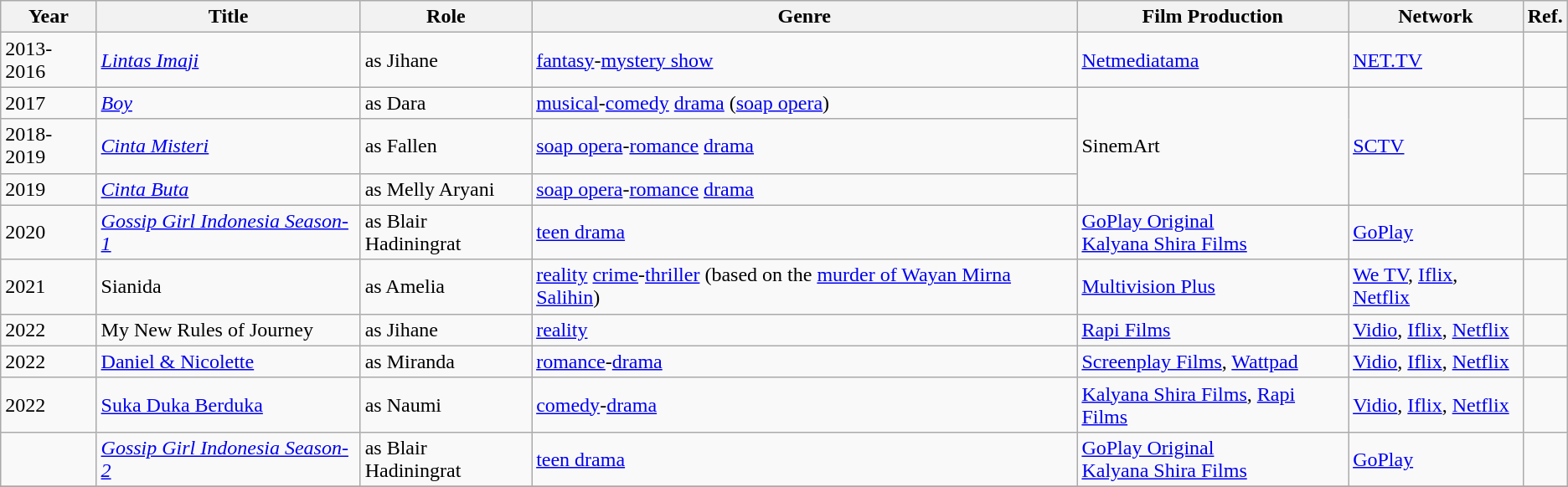<table class="wikitable sortable">
<tr>
<th>Year</th>
<th>Title</th>
<th>Role</th>
<th>Genre</th>
<th>Film Production</th>
<th>Network</th>
<th>Ref.</th>
</tr>
<tr>
<td>2013-2016</td>
<td><em> <a href='#'>Lintas Imaji</a></em></td>
<td>as Jihane</td>
<td><a href='#'>fantasy</a>-<a href='#'>mystery show</a></td>
<td><a href='#'>Netmediatama</a></td>
<td><a href='#'>NET.TV</a></td>
<td></td>
</tr>
<tr>
<td>2017</td>
<td><em><a href='#'>Boy</a></em></td>
<td>as Dara</td>
<td><a href='#'>musical</a>-<a href='#'>comedy</a> <a href='#'>drama</a> (<a href='#'>soap opera</a>)</td>
<td rowspan="3">SinemArt</td>
<td rowspan="3"><a href='#'>SCTV</a></td>
<td></td>
</tr>
<tr>
<td>2018-2019</td>
<td><em><a href='#'>Cinta Misteri</a></em></td>
<td>as Fallen</td>
<td><a href='#'>soap opera</a>-<a href='#'>romance</a> <a href='#'>drama</a></td>
<td></td>
</tr>
<tr>
<td>2019</td>
<td><em><a href='#'>Cinta Buta</a></em></td>
<td>as Melly Aryani</td>
<td><a href='#'>soap opera</a>-<a href='#'>romance</a> <a href='#'>drama</a></td>
<td></td>
</tr>
<tr>
<td>2020</td>
<td><em><a href='#'>Gossip Girl Indonesia Season-1</a></em></td>
<td>as Blair Hadiningrat</td>
<td><a href='#'>teen drama</a></td>
<td><a href='#'>GoPlay Original</a><br><a href='#'>Kalyana Shira Films</a></td>
<td><a href='#'>GoPlay</a></td>
<td></td>
</tr>
<tr>
<td>2021</td>
<td>Sianida</td>
<td>as Amelia</td>
<td><a href='#'>reality</a> <a href='#'>crime</a>-<a href='#'>thriller</a> (based on the <a href='#'>murder of Wayan Mirna Salihin</a>)</td>
<td><a href='#'>Multivision Plus</a></td>
<td><a href='#'>We TV</a>, <a href='#'>Iflix</a>, <a href='#'>Netflix</a></td>
<td></td>
</tr>
<tr>
<td>2022</td>
<td>My New Rules of Journey</td>
<td>as Jihane</td>
<td><a href='#'>reality</a></td>
<td><a href='#'>Rapi Films</a></td>
<td><a href='#'>Vidio</a>, <a href='#'>Iflix</a>, <a href='#'>Netflix</a></td>
<td></td>
</tr>
<tr>
<td>2022</td>
<td><a href='#'>Daniel & Nicolette</a></td>
<td>as Miranda</td>
<td><a href='#'>romance</a>-<a href='#'>drama</a></td>
<td><a href='#'>Screenplay Films</a>, <a href='#'>Wattpad</a></td>
<td><a href='#'>Vidio</a>, <a href='#'>Iflix</a>, <a href='#'>Netflix</a></td>
<td></td>
</tr>
<tr>
<td>2022</td>
<td><a href='#'>Suka Duka Berduka</a></td>
<td>as Naumi</td>
<td><a href='#'>comedy</a>-<a href='#'>drama</a></td>
<td><a href='#'>Kalyana Shira Films</a>, <a href='#'>Rapi Films</a></td>
<td><a href='#'>Vidio</a>, <a href='#'>Iflix</a>, <a href='#'>Netflix</a></td>
<td></td>
</tr>
<tr>
<td></td>
<td><em><a href='#'>Gossip Girl Indonesia Season-2</a></em></td>
<td>as Blair Hadiningrat</td>
<td><a href='#'>teen drama</a></td>
<td><a href='#'>GoPlay Original</a><br><a href='#'>Kalyana Shira Films</a></td>
<td><a href='#'>GoPlay</a></td>
<td></td>
</tr>
<tr>
</tr>
</table>
